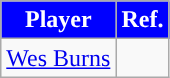<table class="wikitable" style="text-align:center">
<tr>
<th style="background:blue; color:white; width=0%">Player</th>
<th style="background:blue; color:white; width=0%">Ref.</th>
</tr>
<tr>
<td> <a href='#'>Wes Burns</a></td>
<td></td>
</tr>
</table>
